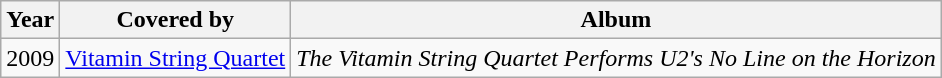<table class="wikitable">
<tr>
<th>Year</th>
<th>Covered by</th>
<th>Album</th>
</tr>
<tr>
<td>2009</td>
<td><a href='#'>Vitamin String Quartet</a></td>
<td><em>The Vitamin String Quartet Performs U2's No Line on the Horizon</em></td>
</tr>
</table>
